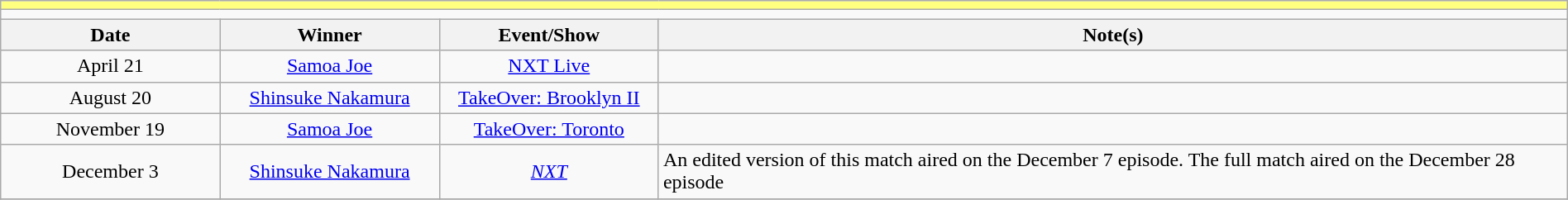<table class="wikitable" style="text-align:center; width:100%;">
<tr style="background:#FFFF80;">
<td colspan="5"></td>
</tr>
<tr>
<td colspan="5"><strong></strong></td>
</tr>
<tr>
<th width=14%>Date</th>
<th width=14%>Winner</th>
<th width=14%>Event/Show</th>
<th width=58%>Note(s)</th>
</tr>
<tr>
<td>April 21</td>
<td><a href='#'>Samoa Joe</a></td>
<td><a href='#'>NXT Live</a></td>
<td></td>
</tr>
<tr>
<td>August 20</td>
<td><a href='#'>Shinsuke Nakamura</a></td>
<td><a href='#'>TakeOver: Brooklyn II</a></td>
<td></td>
</tr>
<tr>
<td>November 19</td>
<td><a href='#'>Samoa Joe</a></td>
<td><a href='#'>TakeOver: Toronto</a></td>
<td></td>
</tr>
<tr>
<td>December 3</td>
<td><a href='#'>Shinsuke Nakamura</a></td>
<td><em><a href='#'>NXT</a></em></td>
<td align=left>An edited version of this match aired on the December 7 episode. The full match aired on the December 28 episode</td>
</tr>
<tr>
</tr>
</table>
